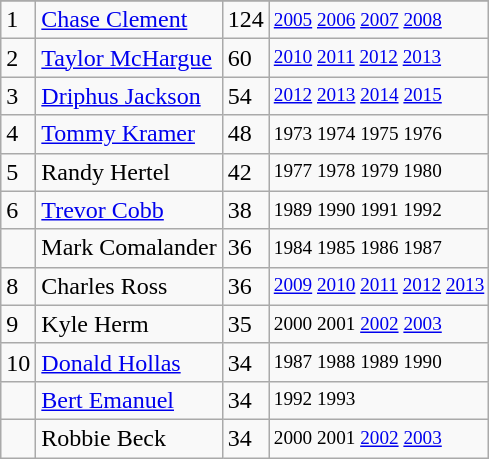<table class="wikitable">
<tr>
</tr>
<tr>
<td>1</td>
<td><a href='#'>Chase Clement</a></td>
<td><abbr>124</abbr></td>
<td style="font-size:80%;"><a href='#'>2005</a> <a href='#'>2006</a> <a href='#'>2007</a> <a href='#'>2008</a></td>
</tr>
<tr>
<td>2</td>
<td><a href='#'>Taylor McHargue</a></td>
<td><abbr>60</abbr></td>
<td style="font-size:80%;"><a href='#'>2010</a> <a href='#'>2011</a> <a href='#'>2012</a> <a href='#'>2013</a></td>
</tr>
<tr>
<td>3</td>
<td><a href='#'>Driphus Jackson</a></td>
<td><abbr>54</abbr></td>
<td style="font-size:80%;"><a href='#'>2012</a> <a href='#'>2013</a> <a href='#'>2014</a> <a href='#'>2015</a></td>
</tr>
<tr>
<td>4</td>
<td><a href='#'>Tommy Kramer</a></td>
<td><abbr>48</abbr></td>
<td style="font-size:80%;">1973 1974 1975 1976</td>
</tr>
<tr>
<td>5</td>
<td>Randy Hertel</td>
<td><abbr>42</abbr></td>
<td style="font-size:80%;">1977 1978 1979 1980</td>
</tr>
<tr>
<td>6</td>
<td><a href='#'>Trevor Cobb</a></td>
<td><abbr>38</abbr></td>
<td style="font-size:80%;">1989 1990 1991 1992</td>
</tr>
<tr>
<td></td>
<td>Mark Comalander</td>
<td><abbr>36</abbr></td>
<td style="font-size:80%;">1984 1985 1986 1987</td>
</tr>
<tr>
<td>8</td>
<td>Charles Ross</td>
<td><abbr>36</abbr></td>
<td style="font-size:80%;"><a href='#'>2009</a> <a href='#'>2010</a> <a href='#'>2011</a> <a href='#'>2012</a> <a href='#'>2013</a></td>
</tr>
<tr>
<td>9</td>
<td>Kyle Herm</td>
<td><abbr>35</abbr></td>
<td style="font-size:80%;">2000 2001 <a href='#'>2002</a> <a href='#'>2003</a></td>
</tr>
<tr>
<td>10</td>
<td><a href='#'>Donald Hollas</a></td>
<td><abbr>34</abbr></td>
<td style="font-size:80%;">1987 1988 1989 1990</td>
</tr>
<tr>
<td></td>
<td><a href='#'>Bert Emanuel</a></td>
<td><abbr>34</abbr></td>
<td style="font-size:80%;">1992 1993</td>
</tr>
<tr>
<td></td>
<td>Robbie Beck</td>
<td><abbr>34</abbr></td>
<td style="font-size:80%;">2000 2001 <a href='#'>2002</a> <a href='#'>2003</a></td>
</tr>
</table>
